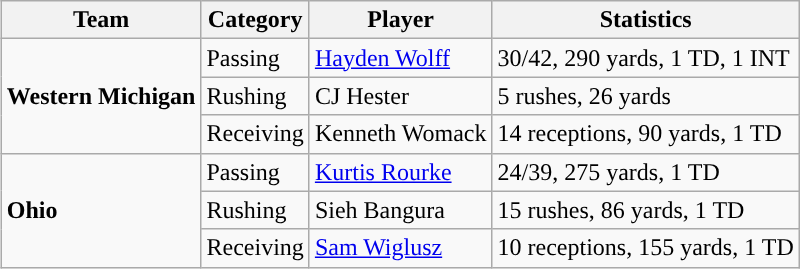<table class="wikitable" style="float: right;">
<tr>
<th>Team</th>
<th>Category</th>
<th>Player</th>
<th>Statistics</th>
</tr>
<tr>
<td rowspan=3><strong>Western Michigan</strong></td>
<td>Passing</td>
<td><a href='#'>Hayden Wolff</a></td>
<td>30/42, 290 yards, 1 TD, 1 INT</td>
</tr>
<tr>
<td>Rushing</td>
<td>CJ Hester</td>
<td>5 rushes, 26 yards</td>
</tr>
<tr>
<td>Receiving</td>
<td>Kenneth Womack</td>
<td>14 receptions, 90 yards, 1 TD</td>
</tr>
<tr>
<td rowspan=3><strong>Ohio</strong></td>
<td>Passing</td>
<td><a href='#'>Kurtis Rourke</a></td>
<td>24/39, 275 yards, 1 TD</td>
</tr>
<tr>
<td>Rushing</td>
<td>Sieh Bangura</td>
<td>15 rushes, 86 yards, 1 TD</td>
</tr>
<tr>
<td>Receiving</td>
<td><a href='#'>Sam Wiglusz</a></td>
<td>10 receptions, 155 yards, 1 TD</td>
</tr>
</table>
